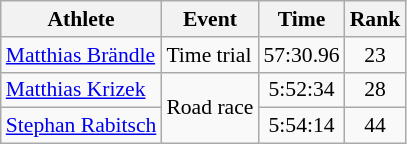<table class="wikitable" style="font-size:90%">
<tr>
<th>Athlete</th>
<th>Event</th>
<th>Time</th>
<th>Rank</th>
</tr>
<tr align=center>
<td align=left><a href='#'>Matthias Brändle</a></td>
<td align=left>Time trial</td>
<td>57:30.96</td>
<td>23</td>
</tr>
<tr align=center>
<td align=left><a href='#'>Matthias Krizek</a></td>
<td align=left rowspan=2>Road race</td>
<td>5:52:34</td>
<td>28</td>
</tr>
<tr align=center>
<td align=left><a href='#'>Stephan Rabitsch</a></td>
<td>5:54:14</td>
<td>44</td>
</tr>
</table>
